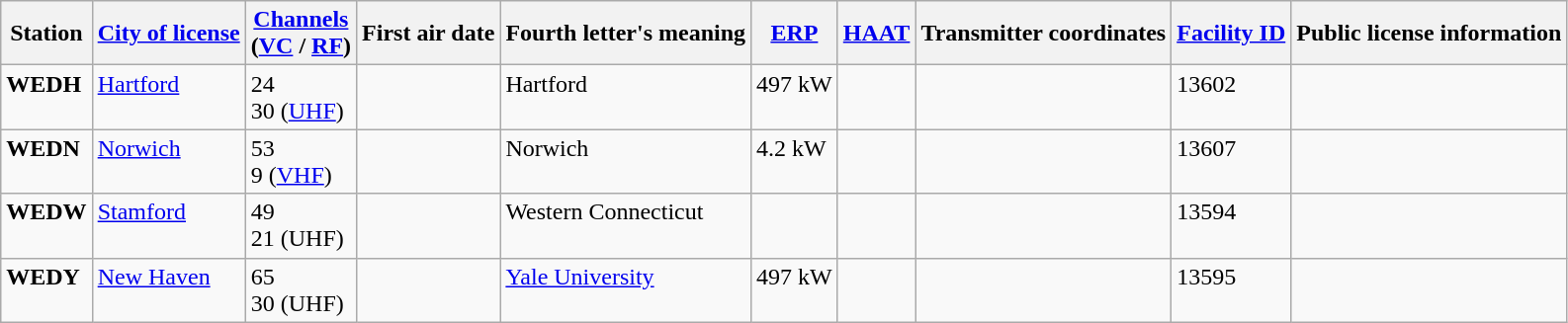<table class="wikitable">
<tr>
<th>Station</th>
<th><a href='#'>City of license</a></th>
<th><a href='#'>Channels</a><br>(<a href='#'>VC</a> / <a href='#'>RF</a>)</th>
<th>First air date</th>
<th>Fourth letter's meaning</th>
<th><a href='#'>ERP</a></th>
<th><a href='#'>HAAT</a></th>
<th>Transmitter coordinates</th>
<th><a href='#'>Facility ID</a></th>
<th>Public license information</th>
</tr>
<tr style="vertical-align: top; text-align: left;">
<td><strong>WEDH</strong></td>
<td><a href='#'>Hartford</a></td>
<td>24<br>30 (<a href='#'>UHF</a>)<br></td>
<td></td>
<td>Hartford</td>
<td>497 kW</td>
<td></td>
<td></td>
<td>13602</td>
<td><br></td>
</tr>
<tr style="vertical-align: top; text-align: left;">
<td><strong>WEDN</strong></td>
<td><a href='#'>Norwich</a></td>
<td>53<br>9 (<a href='#'>VHF</a>)</td>
<td></td>
<td>Norwich</td>
<td>4.2 kW</td>
<td></td>
<td></td>
<td>13607</td>
<td><br></td>
</tr>
<tr style="vertical-align: top; text-align: left;">
<td><strong>WEDW</strong></td>
<td><a href='#'>Stamford</a></td>
<td>49<br>21 (UHF)<br></td>
<td><br></td>
<td>Western Connecticut</td>
<td></td>
<td></td>
<td></td>
<td>13594</td>
<td><br></td>
</tr>
<tr style="vertical-align: top; text-align: left;">
<td><strong>WEDY</strong></td>
<td><a href='#'>New Haven</a></td>
<td>65<br>30 (UHF)<br></td>
<td>  <br></td>
<td><a href='#'>Yale University</a></td>
<td>497 kW</td>
<td></td>
<td></td>
<td>13595</td>
<td><br></td>
</tr>
</table>
